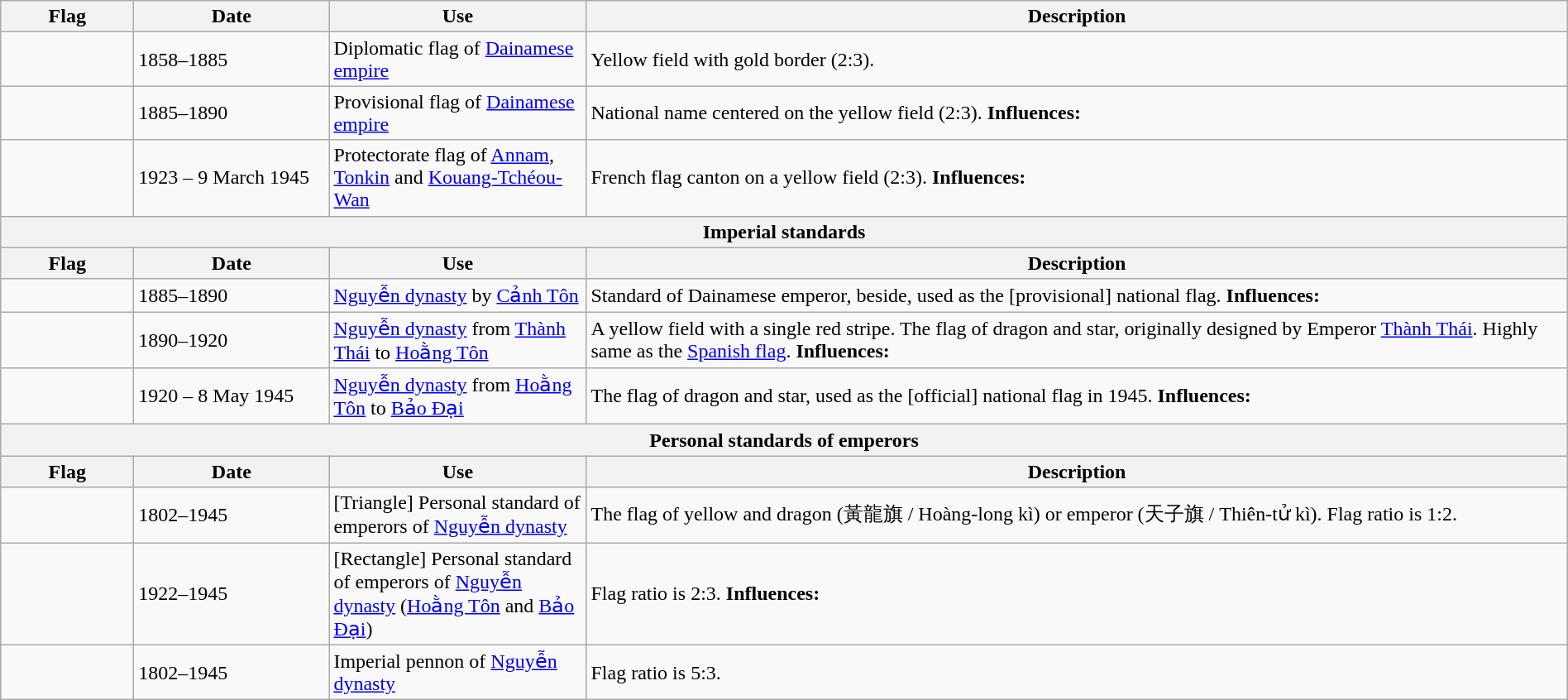<table class="wikitable" style="width:100%">
<tr>
<th width="100px">Flag</th>
<th width="150px">Date</th>
<th width="200px">Use</th>
<th style="min-width:250px">Description</th>
</tr>
<tr>
<td></td>
<td>1858–1885</td>
<td>Diplomatic flag of <a href='#'>Dainamese empire</a></td>
<td>Yellow field with gold border (2:3).</td>
</tr>
<tr>
<td></td>
<td>1885–1890</td>
<td>Provisional flag of <a href='#'>Dainamese empire</a></td>
<td>National name centered on the yellow field (2:3). <strong>Influences:</strong> </td>
</tr>
<tr>
<td></td>
<td>1923 – 9 March 1945</td>
<td>Protectorate flag of <a href='#'>Annam</a>, <a href='#'>Tonkin</a> and <a href='#'>Kouang-Tchéou-Wan</a></td>
<td>French flag canton on a yellow field (2:3). <strong>Influences:</strong>   </td>
</tr>
<tr>
<th colspan="4">Imperial standards</th>
</tr>
<tr>
<th width="100px">Flag</th>
<th width="150px">Date</th>
<th width="200px">Use</th>
<th style="min-width:250px">Description</th>
</tr>
<tr>
<td></td>
<td>1885–1890</td>
<td><a href='#'>Nguyễn dynasty</a> by <a href='#'>Cảnh Tôn</a></td>
<td>Standard of Dainamese emperor, beside, used as the [provisional] national flag. <strong>Influences:</strong> </td>
</tr>
<tr>
<td></td>
<td>1890–1920</td>
<td><a href='#'>Nguyễn dynasty</a> from <a href='#'>Thành Thái</a> to <a href='#'>Hoằng Tôn</a></td>
<td>A yellow field with a single red stripe. The flag of dragon and star, originally designed by Emperor <a href='#'>Thành Thái</a>. Highly same as the <a href='#'>Spanish flag</a>. <strong>Influences:</strong> </td>
</tr>
<tr>
<td></td>
<td>1920 – 8 May 1945</td>
<td><a href='#'>Nguyễn dynasty</a> from <a href='#'>Hoằng Tôn</a> to <a href='#'>Bảo Đại</a></td>
<td>The flag of dragon and star, used as the [official] national flag in 1945. <strong>Influences:</strong> </td>
</tr>
<tr>
<th colspan="4">Personal standards of emperors</th>
</tr>
<tr>
<th width="100px">Flag</th>
<th width="150px">Date</th>
<th width="200px">Use</th>
<th style="min-width:250px">Description</th>
</tr>
<tr>
<td></td>
<td>1802–1945</td>
<td>[Triangle] Personal standard of emperors of <a href='#'>Nguyễn dynasty</a></td>
<td>The flag of yellow and dragon (黃龍旗 / Hoàng-long kì) or emperor (天子旗 / Thiên-tử kì). Flag ratio is 1:2.</td>
</tr>
<tr>
<td></td>
<td>1922–1945</td>
<td>[Rectangle] Personal standard of emperors of <a href='#'>Nguyễn dynasty</a> (<a href='#'>Hoằng Tôn</a> and <a href='#'>Bảo Đại</a>)</td>
<td>Flag ratio is 2:3. <strong>Influences:</strong>  </td>
</tr>
<tr>
<td></td>
<td>1802–1945</td>
<td>Imperial pennon of <a href='#'>Nguyễn dynasty</a></td>
<td>Flag ratio is 5:3.</td>
</tr>
</table>
